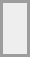<table align="center" border="0" cellpadding="4" cellspacing="4" style="border: 2px solid #9d9d9d;background-color:#eeeeee" valign="midlle">
<tr>
<td><br><div></div></td>
</tr>
</table>
